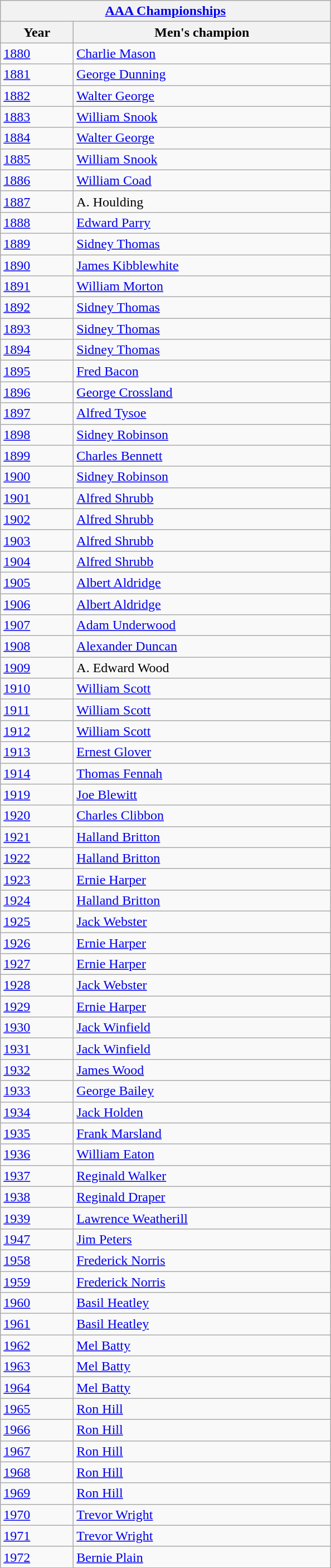<table class="wikitable">
<tr>
<th colspan="2"><a href='#'>AAA Championships</a><br></th>
</tr>
<tr>
<th width=80>Year</th>
<th width=300>Men's champion</th>
</tr>
<tr>
<td><a href='#'>1880</a></td>
<td><a href='#'>Charlie Mason</a></td>
</tr>
<tr>
<td><a href='#'>1881</a></td>
<td><a href='#'>George Dunning</a></td>
</tr>
<tr>
<td><a href='#'>1882</a></td>
<td><a href='#'>Walter George</a></td>
</tr>
<tr>
<td><a href='#'>1883</a></td>
<td><a href='#'>William Snook</a></td>
</tr>
<tr>
<td><a href='#'>1884</a></td>
<td><a href='#'>Walter George</a></td>
</tr>
<tr>
<td><a href='#'>1885</a></td>
<td><a href='#'>William Snook</a></td>
</tr>
<tr>
<td><a href='#'>1886</a></td>
<td><a href='#'>William Coad</a></td>
</tr>
<tr>
<td><a href='#'>1887</a></td>
<td>A. Houlding</td>
</tr>
<tr>
<td><a href='#'>1888</a></td>
<td><a href='#'>Edward Parry</a></td>
</tr>
<tr>
<td><a href='#'>1889</a></td>
<td><a href='#'>Sidney Thomas</a></td>
</tr>
<tr>
<td><a href='#'>1890</a></td>
<td><a href='#'>James Kibblewhite</a></td>
</tr>
<tr>
<td><a href='#'>1891</a></td>
<td><a href='#'>William Morton</a></td>
</tr>
<tr>
<td><a href='#'>1892</a></td>
<td><a href='#'>Sidney Thomas</a></td>
</tr>
<tr>
<td><a href='#'>1893</a></td>
<td><a href='#'>Sidney Thomas</a></td>
</tr>
<tr>
<td><a href='#'>1894</a></td>
<td><a href='#'>Sidney Thomas</a></td>
</tr>
<tr>
<td><a href='#'>1895</a></td>
<td><a href='#'>Fred Bacon</a></td>
</tr>
<tr>
<td><a href='#'>1896</a></td>
<td><a href='#'>George Crossland</a></td>
</tr>
<tr>
<td><a href='#'>1897</a></td>
<td><a href='#'>Alfred Tysoe</a></td>
</tr>
<tr>
<td><a href='#'>1898</a></td>
<td><a href='#'>Sidney Robinson</a></td>
</tr>
<tr>
<td><a href='#'>1899</a></td>
<td><a href='#'>Charles Bennett</a></td>
</tr>
<tr>
<td><a href='#'>1900</a></td>
<td><a href='#'>Sidney Robinson</a></td>
</tr>
<tr>
<td><a href='#'>1901</a></td>
<td><a href='#'>Alfred Shrubb</a></td>
</tr>
<tr>
<td><a href='#'>1902</a></td>
<td><a href='#'>Alfred Shrubb</a></td>
</tr>
<tr>
<td><a href='#'>1903</a></td>
<td><a href='#'>Alfred Shrubb</a></td>
</tr>
<tr>
<td><a href='#'>1904</a></td>
<td><a href='#'>Alfred Shrubb</a></td>
</tr>
<tr>
<td><a href='#'>1905</a></td>
<td><a href='#'>Albert Aldridge</a></td>
</tr>
<tr>
<td><a href='#'>1906</a></td>
<td><a href='#'>Albert Aldridge</a></td>
</tr>
<tr>
<td><a href='#'>1907</a></td>
<td><a href='#'>Adam Underwood</a></td>
</tr>
<tr>
<td><a href='#'>1908</a></td>
<td><a href='#'>Alexander Duncan</a></td>
</tr>
<tr>
<td><a href='#'>1909</a></td>
<td>A. Edward Wood</td>
</tr>
<tr>
<td><a href='#'>1910</a></td>
<td><a href='#'>William Scott</a></td>
</tr>
<tr>
<td><a href='#'>1911</a></td>
<td><a href='#'>William Scott</a></td>
</tr>
<tr>
<td><a href='#'>1912</a></td>
<td><a href='#'>William Scott</a></td>
</tr>
<tr>
<td><a href='#'>1913</a></td>
<td><a href='#'>Ernest Glover</a></td>
</tr>
<tr>
<td><a href='#'>1914</a></td>
<td><a href='#'>Thomas Fennah</a></td>
</tr>
<tr>
<td><a href='#'>1919</a></td>
<td><a href='#'>Joe Blewitt</a></td>
</tr>
<tr>
<td><a href='#'>1920</a></td>
<td><a href='#'>Charles Clibbon</a></td>
</tr>
<tr>
<td><a href='#'>1921</a></td>
<td><a href='#'>Halland Britton</a></td>
</tr>
<tr>
<td><a href='#'>1922</a></td>
<td><a href='#'>Halland Britton</a></td>
</tr>
<tr>
<td><a href='#'>1923</a></td>
<td><a href='#'>Ernie Harper</a></td>
</tr>
<tr>
<td><a href='#'>1924</a></td>
<td><a href='#'>Halland Britton</a></td>
</tr>
<tr>
<td><a href='#'>1925</a></td>
<td><a href='#'>Jack Webster</a></td>
</tr>
<tr>
<td><a href='#'>1926</a></td>
<td><a href='#'>Ernie Harper</a></td>
</tr>
<tr>
<td><a href='#'>1927</a></td>
<td><a href='#'>Ernie Harper</a></td>
</tr>
<tr>
<td><a href='#'>1928</a></td>
<td><a href='#'>Jack Webster</a></td>
</tr>
<tr>
<td><a href='#'>1929</a></td>
<td><a href='#'>Ernie Harper</a></td>
</tr>
<tr>
<td><a href='#'>1930</a></td>
<td><a href='#'>Jack Winfield</a></td>
</tr>
<tr>
<td><a href='#'>1931</a></td>
<td><a href='#'>Jack Winfield</a></td>
</tr>
<tr>
<td><a href='#'>1932</a></td>
<td><a href='#'>James Wood</a></td>
</tr>
<tr>
<td><a href='#'>1933</a></td>
<td><a href='#'>George Bailey</a></td>
</tr>
<tr>
<td><a href='#'>1934</a></td>
<td><a href='#'>Jack Holden</a></td>
</tr>
<tr>
<td><a href='#'>1935</a></td>
<td><a href='#'>Frank Marsland</a></td>
</tr>
<tr>
<td><a href='#'>1936</a></td>
<td><a href='#'>William Eaton</a></td>
</tr>
<tr>
<td><a href='#'>1937</a></td>
<td><a href='#'>Reginald Walker</a></td>
</tr>
<tr>
<td><a href='#'>1938</a></td>
<td><a href='#'>Reginald Draper</a></td>
</tr>
<tr>
<td><a href='#'>1939</a></td>
<td><a href='#'>Lawrence Weatherill</a></td>
</tr>
<tr>
<td><a href='#'>1947</a></td>
<td><a href='#'>Jim Peters</a></td>
</tr>
<tr>
<td><a href='#'>1958</a></td>
<td><a href='#'>Frederick Norris</a></td>
</tr>
<tr>
<td><a href='#'>1959</a></td>
<td><a href='#'>Frederick Norris</a></td>
</tr>
<tr>
<td><a href='#'>1960</a></td>
<td><a href='#'>Basil Heatley</a></td>
</tr>
<tr>
<td><a href='#'>1961</a></td>
<td><a href='#'>Basil Heatley</a></td>
</tr>
<tr>
<td><a href='#'>1962</a></td>
<td><a href='#'>Mel Batty</a></td>
</tr>
<tr>
<td><a href='#'>1963</a></td>
<td><a href='#'>Mel Batty</a></td>
</tr>
<tr>
<td><a href='#'>1964</a></td>
<td><a href='#'>Mel Batty</a></td>
</tr>
<tr>
<td><a href='#'>1965</a></td>
<td><a href='#'>Ron Hill</a></td>
</tr>
<tr>
<td><a href='#'>1966</a></td>
<td><a href='#'>Ron Hill</a></td>
</tr>
<tr>
<td><a href='#'>1967</a></td>
<td><a href='#'>Ron Hill</a></td>
</tr>
<tr>
<td><a href='#'>1968</a></td>
<td><a href='#'>Ron Hill</a></td>
</tr>
<tr>
<td><a href='#'>1969</a></td>
<td><a href='#'>Ron Hill</a></td>
</tr>
<tr>
<td><a href='#'>1970</a></td>
<td><a href='#'>Trevor Wright</a></td>
</tr>
<tr>
<td><a href='#'>1971</a></td>
<td><a href='#'>Trevor Wright</a></td>
</tr>
<tr>
<td><a href='#'>1972</a></td>
<td><a href='#'>Bernie Plain</a></td>
</tr>
</table>
